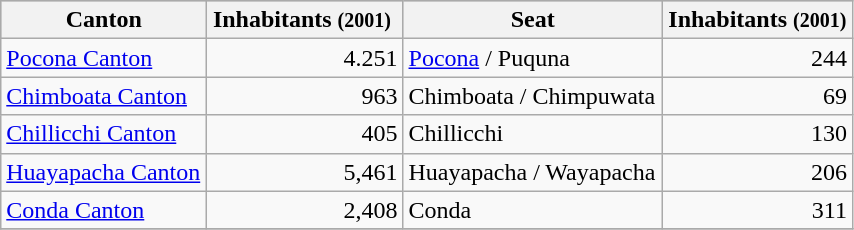<table class="wikitable" border="1" style="width:45%;" border="1">
<tr bgcolor=silver>
<th><strong>Canton</strong></th>
<th><strong>Inhabitants <small>(2001)</small></strong> </th>
<th><strong>Seat</strong></th>
<th><strong>Inhabitants <small>(2001)</small></strong></th>
</tr>
<tr>
<td><a href='#'>Pocona Canton</a></td>
<td align="right">4.251</td>
<td><a href='#'>Pocona</a> / Puquna</td>
<td align="right">244</td>
</tr>
<tr>
<td><a href='#'>Chimboata Canton</a></td>
<td align="right">963</td>
<td>Chimboata / Chimpuwata</td>
<td align="right">69</td>
</tr>
<tr>
<td><a href='#'>Chillicchi Canton</a></td>
<td align="right">405</td>
<td>Chillicchi</td>
<td align="right">130</td>
</tr>
<tr>
<td><a href='#'>Huayapacha Canton</a></td>
<td align="right">5,461</td>
<td>Huayapacha / Wayapacha</td>
<td align="right">206</td>
</tr>
<tr>
<td><a href='#'>Conda Canton</a></td>
<td align="right">2,408</td>
<td>Conda</td>
<td align="right">311</td>
</tr>
<tr>
</tr>
</table>
